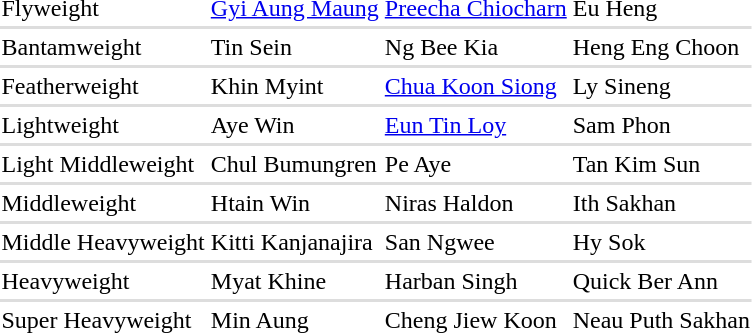<table>
<tr>
<td>Flyweight</td>
<td> <a href='#'>Gyi Aung Maung</a></td>
<td> <a href='#'>Preecha Chiocharn</a></td>
<td> Eu Heng</td>
</tr>
<tr bgcolor=#DDDDDD>
<td colspan=7></td>
</tr>
<tr>
<td>Bantamweight</td>
<td> Tin Sein</td>
<td> Ng Bee Kia</td>
<td> Heng Eng Choon</td>
</tr>
<tr bgcolor=#DDDDDD>
<td colspan=7></td>
</tr>
<tr>
<td>Featherweight</td>
<td> Khin Myint</td>
<td> <a href='#'>Chua Koon Siong</a></td>
<td> Ly Sineng</td>
</tr>
<tr bgcolor=#DDDDDD>
<td colspan=7></td>
</tr>
<tr>
<td>Lightweight</td>
<td> Aye Win</td>
<td> <a href='#'>Eun Tin Loy</a></td>
<td> Sam Phon</td>
</tr>
<tr bgcolor=#DDDDDD>
<td colspan=7></td>
</tr>
<tr>
<td>Light Middleweight</td>
<td> Chul Bumungren</td>
<td> Pe Aye</td>
<td> Tan Kim Sun</td>
</tr>
<tr bgcolor=#DDDDDD>
<td colspan=7></td>
</tr>
<tr>
<td>Middleweight</td>
<td> Htain Win</td>
<td> Niras Haldon</td>
<td> Ith Sakhan</td>
</tr>
<tr bgcolor=#DDDDDD>
<td colspan=7></td>
</tr>
<tr>
<td>Middle Heavyweight</td>
<td> Kitti Kanjanajira</td>
<td> San Ngwee</td>
<td> Hy Sok</td>
</tr>
<tr bgcolor=#DDDDDD>
<td colspan=7></td>
</tr>
<tr>
<td>Heavyweight</td>
<td> Myat Khine</td>
<td> Harban Singh</td>
<td> Quick Ber Ann</td>
</tr>
<tr bgcolor=#DDDDDD>
<td colspan=7></td>
</tr>
<tr>
<td>Super Heavyweight</td>
<td> Min Aung</td>
<td> Cheng Jiew Koon</td>
<td> Neau Puth Sakhan</td>
</tr>
</table>
